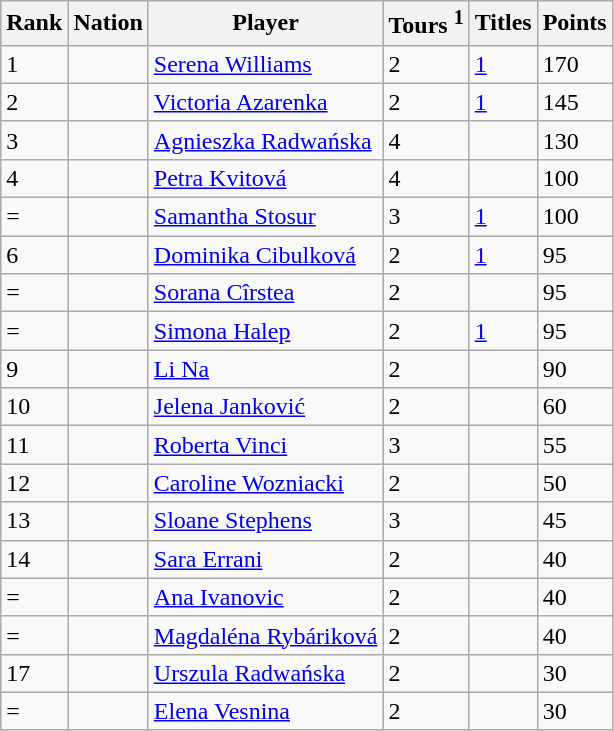<table class="sortable wikitable">
<tr>
<th>Rank</th>
<th>Nation</th>
<th>Player</th>
<th>Tours <sup>1</sup></th>
<th>Titles</th>
<th>Points</th>
</tr>
<tr>
<td>1</td>
<td></td>
<td><a href='#'>Serena Williams</a></td>
<td>2</td>
<td><a href='#'>1</a></td>
<td>170</td>
</tr>
<tr>
<td>2</td>
<td></td>
<td><a href='#'>Victoria Azarenka</a></td>
<td>2</td>
<td><a href='#'>1</a></td>
<td>145</td>
</tr>
<tr>
<td>3</td>
<td></td>
<td><a href='#'>Agnieszka Radwańska</a></td>
<td>4</td>
<td></td>
<td>130</td>
</tr>
<tr>
<td>4</td>
<td></td>
<td><a href='#'>Petra Kvitová</a></td>
<td>4</td>
<td></td>
<td>100</td>
</tr>
<tr>
<td>=</td>
<td></td>
<td><a href='#'>Samantha Stosur</a></td>
<td>3</td>
<td><a href='#'>1</a></td>
<td>100</td>
</tr>
<tr>
<td>6</td>
<td></td>
<td><a href='#'>Dominika Cibulková</a></td>
<td>2</td>
<td><a href='#'>1</a></td>
<td>95</td>
</tr>
<tr>
<td>=</td>
<td></td>
<td><a href='#'>Sorana Cîrstea</a></td>
<td>2</td>
<td></td>
<td>95</td>
</tr>
<tr>
<td>=</td>
<td></td>
<td><a href='#'>Simona Halep</a></td>
<td>2</td>
<td><a href='#'>1</a></td>
<td>95</td>
</tr>
<tr>
<td>9</td>
<td></td>
<td><a href='#'>Li Na</a></td>
<td>2</td>
<td></td>
<td>90</td>
</tr>
<tr>
<td>10</td>
<td></td>
<td><a href='#'>Jelena Janković</a></td>
<td>2</td>
<td></td>
<td>60</td>
</tr>
<tr>
<td>11</td>
<td></td>
<td><a href='#'>Roberta Vinci</a></td>
<td>3</td>
<td></td>
<td>55</td>
</tr>
<tr>
<td>12</td>
<td></td>
<td><a href='#'>Caroline Wozniacki</a></td>
<td>2</td>
<td></td>
<td>50</td>
</tr>
<tr>
<td>13</td>
<td></td>
<td><a href='#'>Sloane Stephens</a></td>
<td>3</td>
<td></td>
<td>45</td>
</tr>
<tr>
<td>14</td>
<td></td>
<td><a href='#'>Sara Errani</a></td>
<td>2</td>
<td></td>
<td>40</td>
</tr>
<tr>
<td>=</td>
<td></td>
<td><a href='#'>Ana Ivanovic</a></td>
<td>2</td>
<td></td>
<td>40</td>
</tr>
<tr>
<td>=</td>
<td></td>
<td><a href='#'>Magdaléna Rybáriková</a></td>
<td>2</td>
<td></td>
<td>40</td>
</tr>
<tr>
<td>17</td>
<td></td>
<td><a href='#'>Urszula Radwańska</a></td>
<td>2</td>
<td></td>
<td>30</td>
</tr>
<tr>
<td>=</td>
<td></td>
<td><a href='#'>Elena Vesnina</a></td>
<td>2</td>
<td></td>
<td>30</td>
</tr>
</table>
